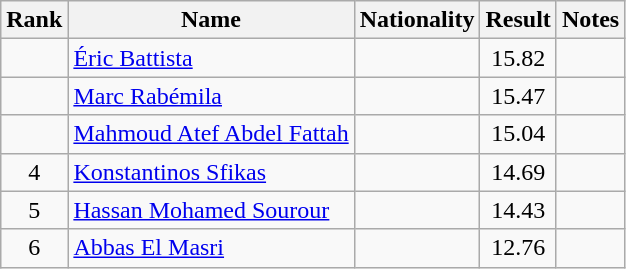<table class="wikitable sortable" style="text-align:center">
<tr>
<th>Rank</th>
<th>Name</th>
<th>Nationality</th>
<th>Result</th>
<th>Notes</th>
</tr>
<tr>
<td></td>
<td align=left><a href='#'>Éric Battista</a></td>
<td align=left></td>
<td>15.82</td>
<td></td>
</tr>
<tr>
<td></td>
<td align=left><a href='#'>Marc Rabémila</a></td>
<td align=left></td>
<td>15.47</td>
<td></td>
</tr>
<tr>
<td></td>
<td align=left><a href='#'>Mahmoud Atef Abdel Fattah</a></td>
<td align=left></td>
<td>15.04</td>
<td></td>
</tr>
<tr>
<td>4</td>
<td align=left><a href='#'>Konstantinos Sfikas</a></td>
<td align=left></td>
<td>14.69</td>
<td></td>
</tr>
<tr>
<td>5</td>
<td align=left><a href='#'>Hassan Mohamed Sourour</a></td>
<td align=left></td>
<td>14.43</td>
<td></td>
</tr>
<tr>
<td>6</td>
<td align=left><a href='#'>Abbas El Masri</a></td>
<td align=left></td>
<td>12.76</td>
<td></td>
</tr>
</table>
